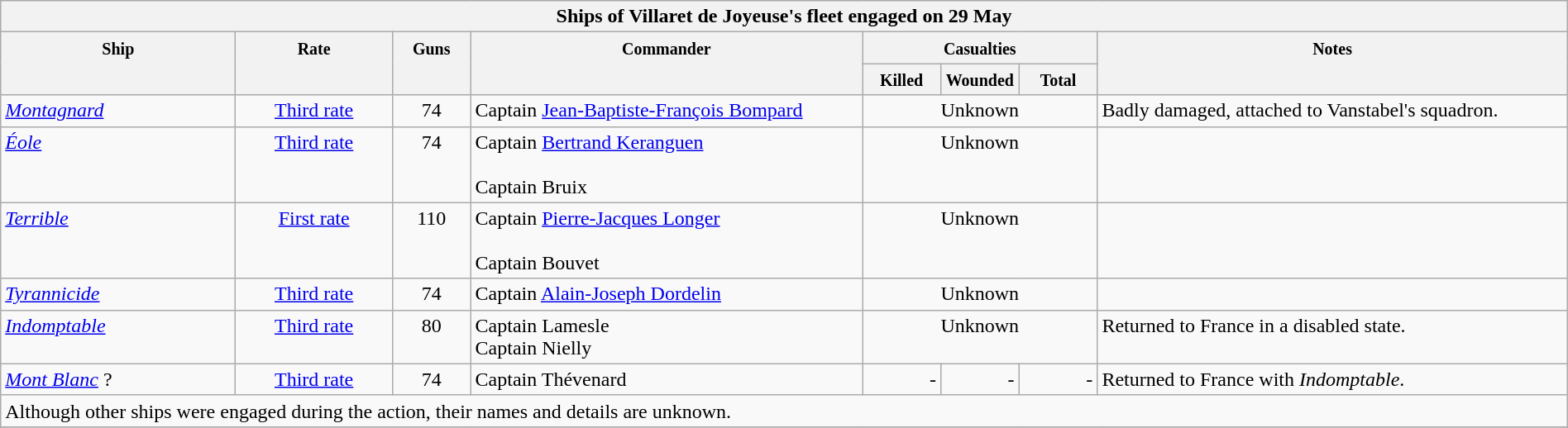<table class="wikitable" width=100%>
<tr valign="top">
<th colspan="11" bgcolor="white">Ships of Villaret de Joyeuse's fleet engaged on 29 May</th>
</tr>
<tr valign="top"|- valign="top">
<th width=15%; align= center rowspan=2><small>Ship</small></th>
<th width=10%; align= center rowspan=2><small>Rate</small></th>
<th width=5%; align= center rowspan=2><small>Guns</small></th>
<th width=25%; align= center rowspan=2><small>Commander</small></th>
<th width=15%; align= center colspan=3><small>Casualties</small></th>
<th width=30%; align= center rowspan=2><small>Notes</small></th>
</tr>
<tr valign="top">
<th width=5%; align= center><small>Killed</small></th>
<th width=5%; align= center><small>Wounded</small></th>
<th width=5%; align= center><small>Total</small></th>
</tr>
<tr valign="top">
<td align= left><a href='#'><em>Montagnard</em></a></td>
<td align= center><a href='#'>Third rate</a></td>
<td align= center>74</td>
<td align= left>Captain <a href='#'>Jean-Baptiste-François Bompard</a></td>
<td colspan="3" align="center">Unknown</td>
<td align= left>Badly damaged, attached to Vanstabel's squadron.</td>
</tr>
<tr valign="top">
<td align= left><a href='#'><em>Éole</em></a></td>
<td align= center><a href='#'>Third rate</a></td>
<td align= center>74</td>
<td align= left>Captain <a href='#'>Bertrand Keranguen</a><br><br>Captain Bruix </td>
<td colspan="3" align="center">Unknown</td>
<td align= left></td>
</tr>
<tr valign="top">
<td align= left><a href='#'><em>Terrible</em></a></td>
<td align= center><a href='#'>First rate</a></td>
<td align= center>110</td>
<td align= left>Captain <a href='#'>Pierre-Jacques Longer</a><br><br>Captain Bouvet</td>
<td colspan="3" align="center">Unknown</td>
<td align= left></td>
</tr>
<tr valign="top">
<td align= left><a href='#'><em>Tyrannicide</em></a></td>
<td align= center><a href='#'>Third rate</a></td>
<td align= center>74</td>
<td align= left>Captain <a href='#'>Alain-Joseph Dordelin</a></td>
<td colspan="3" align="center">Unknown</td>
<td align= left></td>
</tr>
<tr valign="top">
<td align= left><a href='#'><em>Indomptable</em></a></td>
<td align= center><a href='#'>Third rate</a></td>
<td align= center>80</td>
<td align= left>Captain Lamesle<br>Captain Nielly</td>
<td colspan="3" align="center">Unknown</td>
<td align= left>Returned to France in a disabled state.</td>
</tr>
<tr valign="top">
<td align= left><a href='#'><em>Mont Blanc</em></a> ?</td>
<td align= center><a href='#'>Third rate</a></td>
<td align= center>74</td>
<td align= left>Captain Thévenard</td>
<td align= right>-</td>
<td align= right>-</td>
<td align= right>-</td>
<td align= left>Returned to France with <em>Indomptable</em>.</td>
</tr>
<tr valign="top">
<td colspan="8" align="left">Although other ships were engaged during the action, their names and details are unknown.</td>
</tr>
<tr>
</tr>
</table>
